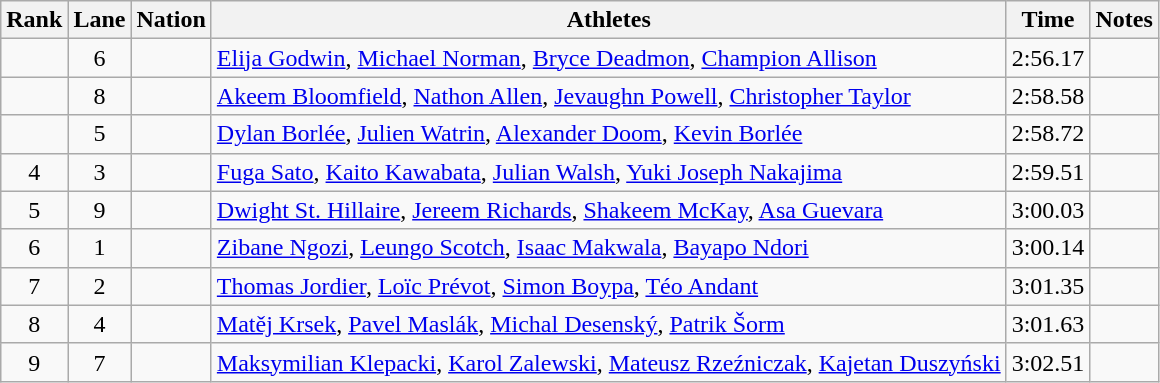<table class="wikitable">
<tr>
<th>Rank</th>
<th>Lane</th>
<th>Nation</th>
<th>Athletes</th>
<th>Time</th>
<th>Notes</th>
</tr>
<tr>
<td align=center></td>
<td align=center>6</td>
<td></td>
<td><a href='#'>Elija Godwin</a>, <a href='#'>Michael Norman</a>, <a href='#'>Bryce Deadmon</a>, <a href='#'>Champion Allison</a></td>
<td>2:56.17</td>
<td align=center></td>
</tr>
<tr>
<td align=center></td>
<td align=center>8</td>
<td></td>
<td><a href='#'>Akeem Bloomfield</a>, <a href='#'>Nathon Allen</a>, <a href='#'>Jevaughn Powell</a>, <a href='#'>Christopher Taylor</a></td>
<td>2:58.58</td>
<td align=center></td>
</tr>
<tr>
<td align=center></td>
<td align=center>5</td>
<td></td>
<td><a href='#'>Dylan Borlée</a>, <a href='#'>Julien Watrin</a>, <a href='#'>Alexander Doom</a>, <a href='#'>Kevin Borlée</a></td>
<td>2:58.72</td>
<td align=center></td>
</tr>
<tr>
<td align=center>4</td>
<td align=center>3</td>
<td></td>
<td><a href='#'>Fuga Sato</a>, <a href='#'>Kaito Kawabata</a>, <a href='#'>Julian Walsh</a>, <a href='#'>Yuki Joseph Nakajima</a></td>
<td>2:59.51</td>
<td align=center></td>
</tr>
<tr>
<td align=center>5</td>
<td align=center>9</td>
<td></td>
<td><a href='#'>Dwight St. Hillaire</a>, <a href='#'>Jereem Richards</a>, <a href='#'>Shakeem McKay</a>, <a href='#'>Asa Guevara</a></td>
<td>3:00.03</td>
<td align=center></td>
</tr>
<tr>
<td align=center>6</td>
<td align=center>1</td>
<td></td>
<td><a href='#'>Zibane Ngozi</a>, <a href='#'>Leungo Scotch</a>, <a href='#'>Isaac Makwala</a>, <a href='#'>Bayapo Ndori</a></td>
<td>3:00.14</td>
<td align=center></td>
</tr>
<tr>
<td align=center>7</td>
<td align=center>2</td>
<td></td>
<td><a href='#'>Thomas Jordier</a>, <a href='#'>Loïc Prévot</a>, <a href='#'>Simon Boypa</a>, <a href='#'>Téo Andant</a></td>
<td>3:01.35</td>
<td align=center></td>
</tr>
<tr>
<td align=center>8</td>
<td align=center>4</td>
<td></td>
<td><a href='#'>Matěj Krsek</a>, <a href='#'>Pavel Maslák</a>, <a href='#'>Michal Desenský</a>, <a href='#'>Patrik Šorm</a></td>
<td>3:01.63</td>
<td align=center></td>
</tr>
<tr>
<td align=center>9</td>
<td align=center>7</td>
<td></td>
<td><a href='#'>Maksymilian Klepacki</a>, <a href='#'>Karol Zalewski</a>, <a href='#'>Mateusz Rzeźniczak</a>, <a href='#'>Kajetan Duszyński</a></td>
<td>3:02.51</td>
<td align=center></td>
</tr>
</table>
